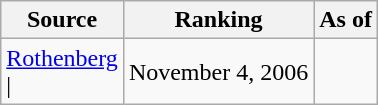<table class="wikitable" style="text-align:center">
<tr>
<th>Source</th>
<th>Ranking</th>
<th>As of</th>
</tr>
<tr>
<td align=left><a href='#'>Rothenberg</a><br>| </td>
<td>November 4, 2006</td>
</tr>
</table>
